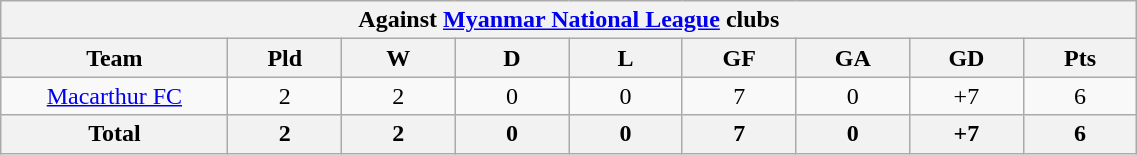<table width=60% class="wikitable" style="text-align:center">
<tr>
<th colspan=9>Against <a href='#'>Myanmar National League</a> clubs</th>
</tr>
<tr>
<th width=10%>Team</th>
<th width=5%>Pld</th>
<th width=5%>W</th>
<th width=5%>D</th>
<th width=5%>L</th>
<th width=5%>GF</th>
<th width=5%>GA</th>
<th width=5%>GD</th>
<th width=5%>Pts</th>
</tr>
<tr>
<td align=center><a href='#'>Macarthur FC</a></td>
<td>2</td>
<td>2</td>
<td>0</td>
<td>0</td>
<td>7</td>
<td>0</td>
<td>+7</td>
<td>6</td>
</tr>
<tr>
<th>Total</th>
<th>2</th>
<th>2</th>
<th>0</th>
<th>0</th>
<th>7</th>
<th>0</th>
<th>+7</th>
<th>6</th>
</tr>
</table>
